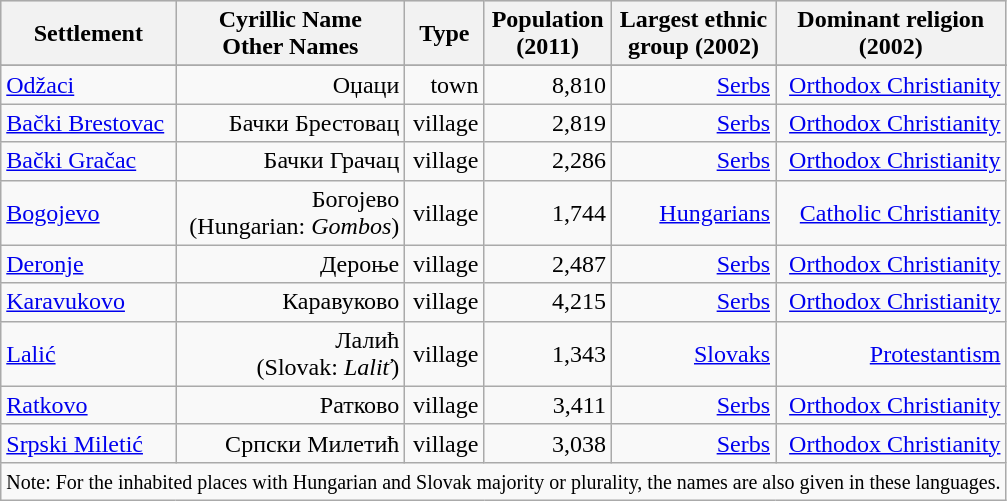<table class="wikitable" style="text-align: right;">
<tr bgcolor="#e0e0e0">
<th rowspan="1">Settlement</th>
<th colspan="1">Cyrillic Name<br>Other Names</th>
<th colspan="1">Type</th>
<th colspan="1">Population<br>(2011)</th>
<th colspan="1">Largest ethnic<br>group (2002)</th>
<th colspan="1">Dominant religion<br>(2002)</th>
</tr>
<tr bgcolor="#e0e0e0">
</tr>
<tr>
<td align="left"><a href='#'>Odžaci</a></td>
<td>Оџаци</td>
<td>town</td>
<td>8,810</td>
<td><a href='#'>Serbs</a></td>
<td><a href='#'>Orthodox Christianity</a></td>
</tr>
<tr>
<td align="left"><a href='#'>Bački Brestovac</a></td>
<td>Бачки Брестовац</td>
<td>village</td>
<td>2,819</td>
<td><a href='#'>Serbs</a></td>
<td><a href='#'>Orthodox Christianity</a></td>
</tr>
<tr>
<td align="left"><a href='#'>Bački Gračac</a></td>
<td>Бачки Грачац</td>
<td>village</td>
<td>2,286</td>
<td><a href='#'>Serbs</a></td>
<td><a href='#'>Orthodox Christianity</a></td>
</tr>
<tr>
<td align="left"><a href='#'>Bogojevo</a></td>
<td>Богојево<br>(Hungarian: <em>Gombos</em>)</td>
<td>village</td>
<td>1,744</td>
<td><a href='#'>Hungarians</a></td>
<td><a href='#'>Catholic Christianity</a></td>
</tr>
<tr>
<td align="left"><a href='#'>Deronje</a></td>
<td>Дероње</td>
<td>village</td>
<td>2,487</td>
<td><a href='#'>Serbs</a></td>
<td><a href='#'>Orthodox Christianity</a></td>
</tr>
<tr>
<td align="left"><a href='#'>Karavukovo</a></td>
<td>Каравуково</td>
<td>village</td>
<td>4,215</td>
<td><a href='#'>Serbs</a></td>
<td><a href='#'>Orthodox Christianity</a></td>
</tr>
<tr>
<td align="left"><a href='#'>Lalić</a></td>
<td>Лалић<br>(Slovak: <em>Laliť</em>)</td>
<td>village</td>
<td>1,343</td>
<td><a href='#'>Slovaks</a></td>
<td><a href='#'>Protestantism</a></td>
</tr>
<tr>
<td align="left"><a href='#'>Ratkovo</a></td>
<td>Ратково</td>
<td>village</td>
<td>3,411</td>
<td><a href='#'>Serbs</a></td>
<td><a href='#'>Orthodox Christianity</a></td>
</tr>
<tr>
<td align="left"><a href='#'>Srpski Miletić</a></td>
<td>Српски Милетић</td>
<td>village</td>
<td>3,038</td>
<td><a href='#'>Serbs</a></td>
<td><a href='#'>Orthodox Christianity</a></td>
</tr>
<tr>
<td colspan="19"><small>Note: For the inhabited places with Hungarian and Slovak majority or plurality, the names are also given in these languages.</small></td>
</tr>
</table>
